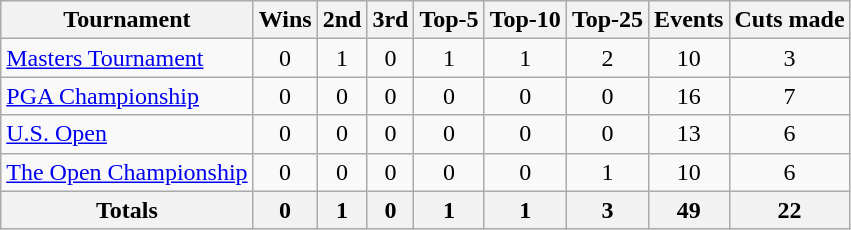<table class=wikitable style=text-align:center>
<tr>
<th>Tournament</th>
<th>Wins</th>
<th>2nd</th>
<th>3rd</th>
<th>Top-5</th>
<th>Top-10</th>
<th>Top-25</th>
<th>Events</th>
<th>Cuts made</th>
</tr>
<tr>
<td align=left><a href='#'>Masters Tournament</a></td>
<td>0</td>
<td>1</td>
<td>0</td>
<td>1</td>
<td>1</td>
<td>2</td>
<td>10</td>
<td>3</td>
</tr>
<tr>
<td align=left><a href='#'>PGA Championship</a></td>
<td>0</td>
<td>0</td>
<td>0</td>
<td>0</td>
<td>0</td>
<td>0</td>
<td>16</td>
<td>7</td>
</tr>
<tr>
<td align=left><a href='#'>U.S. Open</a></td>
<td>0</td>
<td>0</td>
<td>0</td>
<td>0</td>
<td>0</td>
<td>0</td>
<td>13</td>
<td>6</td>
</tr>
<tr>
<td align=left><a href='#'>The Open Championship</a></td>
<td>0</td>
<td>0</td>
<td>0</td>
<td>0</td>
<td>0</td>
<td>1</td>
<td>10</td>
<td>6</td>
</tr>
<tr>
<th>Totals</th>
<th>0</th>
<th>1</th>
<th>0</th>
<th>1</th>
<th>1</th>
<th>3</th>
<th>49</th>
<th>22</th>
</tr>
</table>
